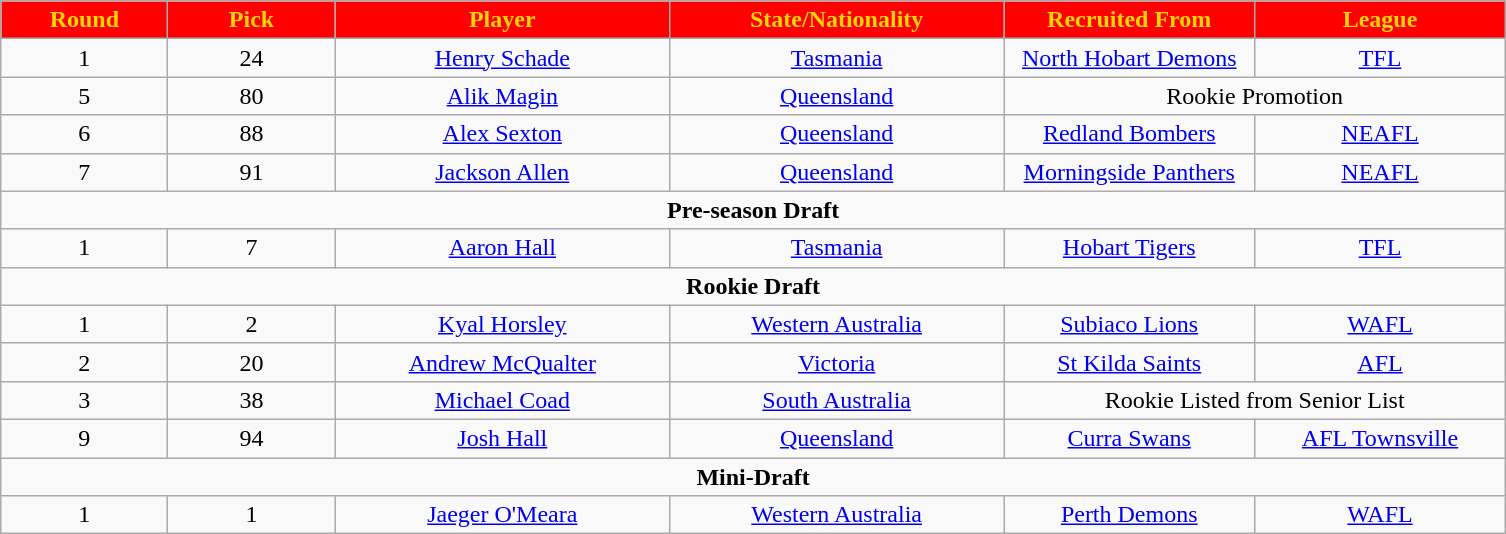<table class="wikitable sortable">
<tr>
<th style="background:red; color:gold" width="10%">Round</th>
<th style="background:red; color:gold" width="10%">Pick</th>
<th style="background:red; color:gold" width="20%">Player</th>
<th style="background:red; color:gold" width="20%">State/Nationality</th>
<th style="background:red; color:gold" width="15%">Recruited From</th>
<th style="background:red; color:gold" width="15%">League</th>
</tr>
<tr style="text-align: center">
<td>1</td>
<td>24</td>
<td><a href='#'>Henry Schade</a></td>
<td> <a href='#'>Tasmania</a></td>
<td><a href='#'>North Hobart Demons</a></td>
<td><a href='#'>TFL</a></td>
</tr>
<tr style="text-align: center">
<td>5</td>
<td>80</td>
<td><a href='#'>Alik Magin</a></td>
<td> <a href='#'>Queensland</a></td>
<td colspan="2" rowspan=1>Rookie Promotion</td>
</tr>
<tr style="text-align: center">
<td>6</td>
<td>88</td>
<td><a href='#'>Alex Sexton</a></td>
<td> <a href='#'>Queensland</a></td>
<td><a href='#'>Redland Bombers</a></td>
<td><a href='#'>NEAFL</a></td>
</tr>
<tr style="text-align: center">
<td>7</td>
<td>91</td>
<td><a href='#'>Jackson Allen</a></td>
<td> <a href='#'>Queensland</a></td>
<td><a href='#'>Morningside Panthers</a></td>
<td><a href='#'>NEAFL</a></td>
</tr>
<tr style="text-align: center">
<td colspan="6" rowspan=1><strong>Pre-season Draft</strong></td>
</tr>
<tr style="text-align: center">
<td>1</td>
<td>7</td>
<td><a href='#'>Aaron Hall</a></td>
<td> <a href='#'>Tasmania</a></td>
<td><a href='#'>Hobart Tigers</a></td>
<td><a href='#'>TFL</a></td>
</tr>
<tr style="text-align: center">
<td colspan="6" rowspan=1><strong>Rookie Draft</strong></td>
</tr>
<tr style="text-align: center">
<td>1</td>
<td>2</td>
<td><a href='#'>Kyal Horsley</a></td>
<td> <a href='#'>Western Australia</a></td>
<td><a href='#'>Subiaco Lions</a></td>
<td><a href='#'>WAFL</a></td>
</tr>
<tr style="text-align: center">
<td>2</td>
<td>20</td>
<td><a href='#'>Andrew McQualter</a></td>
<td> <a href='#'>Victoria</a></td>
<td><a href='#'>St Kilda Saints</a></td>
<td><a href='#'>AFL</a></td>
</tr>
<tr style="text-align: center">
<td>3</td>
<td>38</td>
<td><a href='#'>Michael Coad</a></td>
<td> <a href='#'>South Australia</a></td>
<td colspan="2" rowspan=1>Rookie Listed from Senior List</td>
</tr>
<tr style="text-align: center">
<td>9</td>
<td>94</td>
<td><a href='#'>Josh Hall</a></td>
<td> <a href='#'>Queensland</a></td>
<td><a href='#'>Curra Swans</a></td>
<td><a href='#'>AFL Townsville</a></td>
</tr>
<tr style="text-align: center">
<td colspan="6" rowspan=1><strong>Mini-Draft</strong></td>
</tr>
<tr style="text-align: center">
<td>1</td>
<td>1</td>
<td><a href='#'>Jaeger O'Meara</a></td>
<td> <a href='#'>Western Australia</a></td>
<td><a href='#'>Perth Demons</a></td>
<td><a href='#'>WAFL</a></td>
</tr>
</table>
